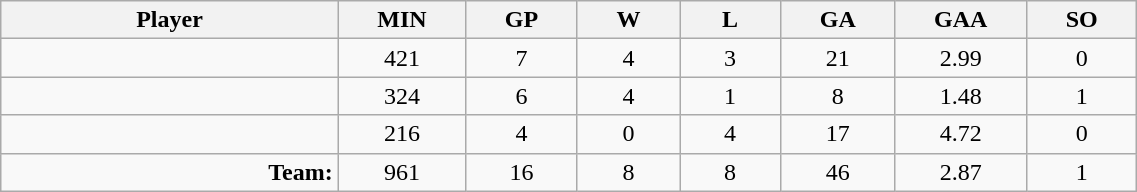<table class="wikitable sortable" width="60%">
<tr>
<th bgcolor="#DDDDFF" width="10%">Player</th>
<th width="3%" bgcolor="#DDDDFF" title="Minutes played">MIN</th>
<th width="3%" bgcolor="#DDDDFF" title="Games played in">GP</th>
<th width="3%" bgcolor="#DDDDFF" title="Wins">W</th>
<th width="3%" bgcolor="#DDDDFF"title="Losses">L</th>
<th width="3%" bgcolor="#DDDDFF" title="Goals against">GA</th>
<th width="3%" bgcolor="#DDDDFF" title="Goals against average">GAA</th>
<th width="3%" bgcolor="#DDDDFF" title="Shut-outs">SO</th>
</tr>
<tr align="center">
<td align="right"></td>
<td>421</td>
<td>7</td>
<td>4</td>
<td>3</td>
<td>21</td>
<td>2.99</td>
<td>0</td>
</tr>
<tr align="center">
<td align="right"></td>
<td>324</td>
<td>6</td>
<td>4</td>
<td>1</td>
<td>8</td>
<td>1.48</td>
<td>1</td>
</tr>
<tr align="center">
<td align="right"></td>
<td>216</td>
<td>4</td>
<td>0</td>
<td>4</td>
<td>17</td>
<td>4.72</td>
<td>0</td>
</tr>
<tr align="center">
<td align="right"><strong>Team:</strong></td>
<td>961</td>
<td>16</td>
<td>8</td>
<td>8</td>
<td>46</td>
<td>2.87</td>
<td>1</td>
</tr>
</table>
